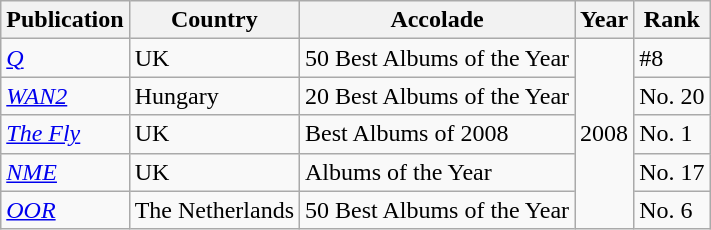<table class="wikitable">
<tr>
<th>Publication</th>
<th>Country</th>
<th>Accolade</th>
<th>Year</th>
<th>Rank</th>
</tr>
<tr>
<td><em><a href='#'>Q</a></em></td>
<td>UK</td>
<td>50 Best Albums of the Year</td>
<td rowspan="5">2008</td>
<td>#8</td>
</tr>
<tr>
<td><em><a href='#'>WAN2</a></em></td>
<td>Hungary</td>
<td>20 Best Albums of the Year</td>
<td>No. 20</td>
</tr>
<tr>
<td><em><a href='#'>The Fly</a></em></td>
<td>UK</td>
<td>Best Albums of 2008</td>
<td>No. 1</td>
</tr>
<tr>
<td><em><a href='#'>NME</a></em></td>
<td>UK</td>
<td>Albums of the Year</td>
<td>No. 17</td>
</tr>
<tr>
<td><em><a href='#'>OOR</a></em></td>
<td>The Netherlands</td>
<td>50 Best Albums of the Year</td>
<td>No. 6</td>
</tr>
</table>
